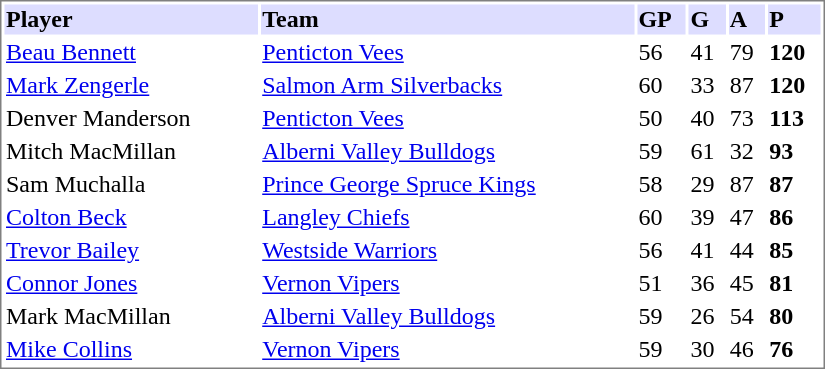<table cellpadding="0">
<tr style="text-align:left; vertical-align:top;">
<td></td>
<td><br><table cellpadding="1"  style="width:550px; font-size:100%; border:1px solid gray;">
<tr>
<th style="background:#ddf; width:200;">Player</th>
<th style="background:#ddf; width:150;">Team</th>
<th style="background:#ddf; width:50;"><abbr>GP</abbr></th>
<th style="background:#ddf; width:50;"><abbr>G</abbr></th>
<th style="background:#ddf; width:50;"><abbr>A</abbr></th>
<th style="background:#ddf; width:50;"><abbr>P</abbr></th>
</tr>
<tr>
<td><a href='#'>Beau Bennett</a></td>
<td><a href='#'>Penticton Vees</a></td>
<td>56</td>
<td>41</td>
<td>79</td>
<td><strong>120</strong></td>
</tr>
<tr>
<td><a href='#'>Mark Zengerle</a></td>
<td><a href='#'>Salmon Arm Silverbacks</a></td>
<td>60</td>
<td>33</td>
<td>87</td>
<td><strong>120</strong></td>
</tr>
<tr>
<td>Denver Manderson</td>
<td><a href='#'>Penticton Vees</a></td>
<td>50</td>
<td>40</td>
<td>73</td>
<td><strong>113</strong></td>
</tr>
<tr>
<td>Mitch MacMillan</td>
<td><a href='#'>Alberni Valley Bulldogs</a></td>
<td>59</td>
<td>61</td>
<td>32</td>
<td><strong>93</strong></td>
</tr>
<tr>
<td>Sam Muchalla</td>
<td><a href='#'>Prince George Spruce Kings</a></td>
<td>58</td>
<td>29</td>
<td>87</td>
<td><strong>87</strong></td>
</tr>
<tr>
<td><a href='#'>Colton Beck</a></td>
<td><a href='#'>Langley Chiefs</a></td>
<td>60</td>
<td>39</td>
<td>47</td>
<td><strong>86</strong></td>
</tr>
<tr>
<td><a href='#'>Trevor Bailey</a></td>
<td><a href='#'>Westside Warriors</a></td>
<td>56</td>
<td>41</td>
<td>44</td>
<td><strong>85</strong></td>
</tr>
<tr>
<td><a href='#'>Connor Jones</a></td>
<td><a href='#'>Vernon Vipers</a></td>
<td>51</td>
<td>36</td>
<td>45</td>
<td><strong>81</strong></td>
</tr>
<tr>
<td>Mark MacMillan</td>
<td><a href='#'>Alberni Valley Bulldogs</a></td>
<td>59</td>
<td>26</td>
<td>54</td>
<td><strong>80</strong></td>
</tr>
<tr>
<td><a href='#'>Mike Collins</a></td>
<td><a href='#'>Vernon Vipers</a></td>
<td>59</td>
<td>30</td>
<td>46</td>
<td><strong>76</strong></td>
</tr>
</table>
</td>
</tr>
</table>
